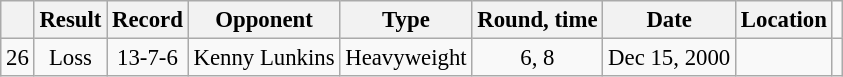<table class="wikitable" style="text-align:center; font-size:95%">
<tr>
<th></th>
<th>Result</th>
<th>Record</th>
<th>Opponent</th>
<th>Type</th>
<th>Round, time</th>
<th>Date</th>
<th>Location</th>
</tr>
<tr>
<td>26</td>
<td>Loss</td>
<td>13-7-6</td>
<td style="text-align:left;">Kenny Lunkins</td>
<td>Heavyweight</td>
<td>6, 8</td>
<td>Dec 15, 2000</td>
<td style="text-align:left;"></td>
<td style="text-align:left;"></td>
</tr>
</table>
